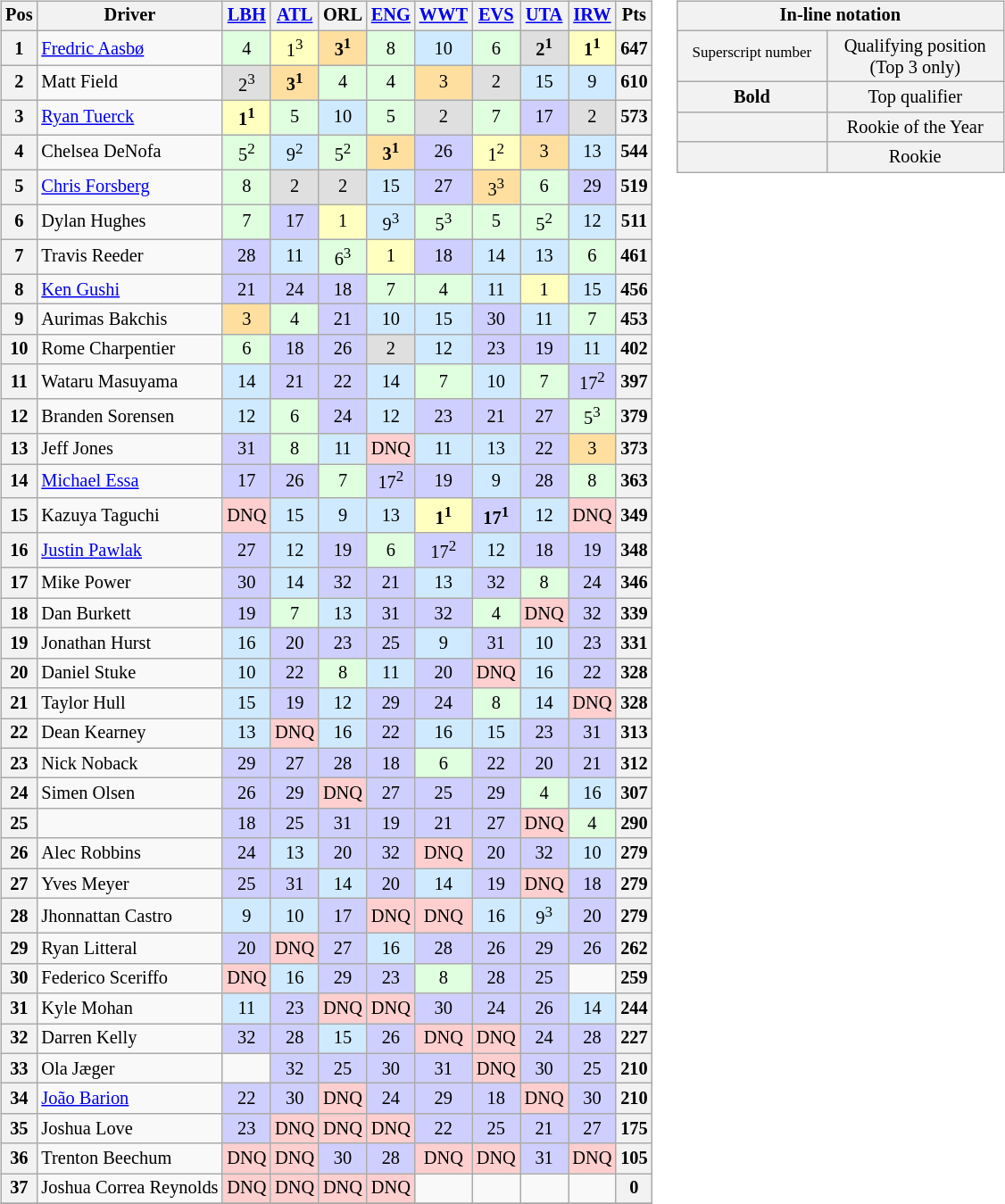<table>
<tr>
<td valign="top"><br><table class="wikitable" style="font-size:85%;text-align:center">
<tr>
<th>Pos</th>
<th>Driver</th>
<th><a href='#'>LBH</a></th>
<th><a href='#'>ATL</a></th>
<th>ORL</th>
<th><a href='#'>ENG</a></th>
<th><a href='#'>WWT</a></th>
<th><a href='#'>EVS</a></th>
<th><a href='#'>UTA</a></th>
<th><a href='#'>IRW</a></th>
<th>Pts</th>
</tr>
<tr>
<th>1</th>
<td align=left> <a href='#'>Fredric Aasbø</a></td>
<td style="background:#dfffdf;">4</td>
<td style="background:#ffffbf;">1<sup>3</sup></td>
<td style="background:#ffdf9f;"><strong>3<sup>1</sup></strong></td>
<td style="background:#dfffdf;">8</td>
<td style="background:#cfeaff;">10</td>
<td style="background:#dfffdf;">6</td>
<td style="background:#dfdfdf;"><strong>2<sup>1</sup></strong></td>
<td style="background:#ffffbf;"><strong>1<sup>1</sup></strong></td>
<th>647</th>
</tr>
<tr>
<th>2</th>
<td align=left> Matt Field</td>
<td style="background:#dfdfdf;">2<sup>3</sup></td>
<td style="background:#ffdf9f;"><strong>3<sup>1</sup></strong></td>
<td style="background:#dfffdf;">4</td>
<td style="background:#dfffdf;">4</td>
<td style="background:#ffdf9f;">3</td>
<td style="background:#dfdfdf;">2</td>
<td style="background:#cfeaff;">15</td>
<td style="background:#cfeaff;">9</td>
<th>610</th>
</tr>
<tr>
<th>3</th>
<td align=left> <a href='#'>Ryan Tuerck</a></td>
<td style="background:#ffffbf;"><strong>1<sup>1</sup></strong></td>
<td style="background:#dfffdf;">5</td>
<td style="background:#cfeaff;">10</td>
<td style="background:#dfffdf;">5</td>
<td style="background:#dfdfdf;">2</td>
<td style="background:#dfffdf;">7</td>
<td style="background:#cfcfff;">17</td>
<td style="background:#dfdfdf;">2</td>
<th>573</th>
</tr>
<tr>
<th>4</th>
<td align=left> Chelsea DeNofa</td>
<td style="background:#dfffdf;">5<sup>2</sup></td>
<td style="background:#cfeaff;">9<sup>2</sup></td>
<td style="background:#dfffdf;">5<sup>2</sup></td>
<td style="background:#ffdf9f;"><strong>3<sup>1</sup></strong></td>
<td style="background:#cfcfff;">26</td>
<td style="background:#ffffbf;">1<sup>2</sup></td>
<td style="background:#ffdf9f;">3</td>
<td style="background:#cfeaff;">13</td>
<th>544</th>
</tr>
<tr>
<th>5</th>
<td align=left> <a href='#'>Chris Forsberg</a></td>
<td style="background:#dfffdf;">8</td>
<td style="background:#dfdfdf;">2</td>
<td style="background:#dfdfdf;">2</td>
<td style="background:#cfeaff;">15</td>
<td style="background:#cfcfff;">27</td>
<td style="background:#ffdf9f;">3<sup>3</sup></td>
<td style="background:#dfffdf;">6</td>
<td style="background:#cfcfff;">29</td>
<th>519</th>
</tr>
<tr>
<th>6</th>
<td align=left> Dylan Hughes</td>
<td style="background:#dfffdf;">7</td>
<td style="background:#cfcfff;">17</td>
<td style="background:#ffffbf;">1</td>
<td style="background:#cfeaff;">9<sup>3</sup></td>
<td style="background:#dfffdf;">5<sup>3</sup></td>
<td style="background:#dfffdf;">5</td>
<td style="background:#dfffdf;">5<sup>2</sup></td>
<td style="background:#cfeaff;">12</td>
<th>511</th>
</tr>
<tr>
<th>7</th>
<td align=left> Travis Reeder</td>
<td style="background:#cfcfff;">28</td>
<td style="background:#cfeaff;">11</td>
<td style="background:#dfffdf;">6<sup>3</sup></td>
<td style="background:#ffffbf;">1</td>
<td style="background:#cfcfff;">18</td>
<td style="background:#cfeaff;">14</td>
<td style="background:#cfeaff;">13</td>
<td style="background:#dfffdf;">6</td>
<th>461</th>
</tr>
<tr>
<th>8</th>
<td align=left> <a href='#'>Ken Gushi</a></td>
<td style="background:#cfcfff;">21</td>
<td style="background:#cfcfff;">24</td>
<td style="background:#cfcfff;">18</td>
<td style="background:#dfffdf;">7</td>
<td style="background:#dfffdf;">4</td>
<td style="background:#cfeaff;">11</td>
<td style="background:#ffffbf;">1</td>
<td style="background:#cfeaff;">15</td>
<th>456</th>
</tr>
<tr>
<th>9</th>
<td align=left> Aurimas Bakchis</td>
<td style="background:#ffdf9f;">3</td>
<td style="background:#dfffdf;">4</td>
<td style="background:#cfcfff;">21</td>
<td style="background:#cfeaff;">10</td>
<td style="background:#cfeaff;">15</td>
<td style="background:#cfcfff;">30</td>
<td style="background:#cfeaff;">11</td>
<td style="background:#dfffdf;">7</td>
<th>453</th>
</tr>
<tr>
<th>10</th>
<td align=left> Rome Charpentier</td>
<td style="background:#dfffdf;">6</td>
<td style="background:#cfcfff;">18</td>
<td style="background:#cfcfff;">26</td>
<td style="background:#dfdfdf;">2</td>
<td style="background:#cfeaff;">12</td>
<td style="background:#cfcfff;">23</td>
<td style="background:#cfcfff;">19</td>
<td style="background:#cfeaff;">11</td>
<th>402</th>
</tr>
<tr>
<th>11</th>
<td align=left> Wataru Masuyama</td>
<td style="background:#cfeaff;">14</td>
<td style="background:#cfcfff;">21</td>
<td style="background:#cfcfff;">22</td>
<td style="background:#cfeaff;">14</td>
<td style="background:#dfffdf;">7</td>
<td style="background:#cfeaff;">10</td>
<td style="background:#dfffdf;">7</td>
<td style="background:#cfcfff;">17<sup>2</sup></td>
<th>397</th>
</tr>
<tr>
<th>12</th>
<td align=left> Branden Sorensen</td>
<td style="background:#cfeaff;">12</td>
<td style="background:#dfffdf;">6</td>
<td style="background:#cfcfff;">24</td>
<td style="background:#cfeaff;">12</td>
<td style="background:#cfcfff;">23</td>
<td style="background:#cfcfff;">21</td>
<td style="background:#cfcfff;">27</td>
<td style="background:#dfffdf;">5<sup>3</sup></td>
<th>379</th>
</tr>
<tr>
<th>13</th>
<td align=left> Jeff Jones</td>
<td style="background:#cfcfff;">31</td>
<td style="background:#dfffdf;">8</td>
<td style="background:#cfeaff;">11</td>
<td style="background:#ffcfcf;">DNQ</td>
<td style="background:#cfeaff;">11</td>
<td style="background:#cfeaff;">13</td>
<td style="background:#cfcfff;">22</td>
<td style="background:#ffdf9f;">3</td>
<th>373</th>
</tr>
<tr>
<th>14</th>
<td align=left> <a href='#'>Michael Essa</a></td>
<td style="background:#cfcfff;">17</td>
<td style="background:#cfcfff;">26</td>
<td style="background:#dfffdf;">7</td>
<td style="background:#cfcfff;">17<sup>2</sup></td>
<td style="background:#cfcfff;">19</td>
<td style="background:#cfeaff;">9</td>
<td style="background:#cfcfff;">28</td>
<td style="background:#dfffdf;">8</td>
<th>363</th>
</tr>
<tr>
<th>15</th>
<td align=left> Kazuya Taguchi</td>
<td style="background:#ffcfcf;">DNQ</td>
<td style="background:#cfeaff;">15</td>
<td style="background:#cfeaff;">9</td>
<td style="background:#cfeaff;">13</td>
<td style="background:#ffffbf;"><strong>1<sup>1</sup></strong></td>
<td style="background:#cfcfff;"><strong>17<sup>1</sup></strong></td>
<td style="background:#cfeaff;">12</td>
<td style="background:#ffcfcf;">DNQ</td>
<th>349</th>
</tr>
<tr>
<th>16</th>
<td align=left> <a href='#'>Justin Pawlak</a></td>
<td style="background:#cfcfff;">27</td>
<td style="background:#cfeaff;">12</td>
<td style="background:#cfcfff;">19</td>
<td style="background:#dfffdf;">6</td>
<td style="background:#cfcfff;">17<sup>2</sup></td>
<td style="background:#cfeaff;">12</td>
<td style="background:#cfcfff;">18</td>
<td style="background:#cfcfff;">19</td>
<th>348</th>
</tr>
<tr>
<th>17</th>
<td align=left> Mike Power </td>
<td style="background:#cfcfff;">30</td>
<td style="background:#cfeaff;">14</td>
<td style="background:#cfcfff;">32</td>
<td style="background:#cfcfff;">21</td>
<td style="background:#cfeaff;">13</td>
<td style="background:#cfcfff;">32</td>
<td style="background:#dfffdf;">8</td>
<td style="background:#cfcfff;">24</td>
<th>346</th>
</tr>
<tr>
<th>18</th>
<td align=left> Dan Burkett</td>
<td style="background:#cfcfff;">19</td>
<td style="background:#dfffdf;">7</td>
<td style="background:#cfeaff;">13</td>
<td style="background:#cfcfff;">31</td>
<td style="background:#cfcfff;">32</td>
<td style="background:#dfffdf;">4</td>
<td style="background:#ffcfcf;">DNQ</td>
<td style="background:#cfcfff;">32</td>
<th>339</th>
</tr>
<tr>
<th>19</th>
<td align=left> Jonathan Hurst</td>
<td style="background:#cfeaff;">16</td>
<td style="background:#cfcfff;">20</td>
<td style="background:#cfcfff;">23</td>
<td style="background:#cfcfff;">25</td>
<td style="background:#cfeaff;">9</td>
<td style="background:#cfcfff;">31</td>
<td style="background:#cfeaff;">10</td>
<td style="background:#cfcfff;">23</td>
<th>331</th>
</tr>
<tr>
<th>20</th>
<td align=left> Daniel Stuke </td>
<td style="background:#cfeaff;">10</td>
<td style="background:#cfcfff;">22</td>
<td style="background:#dfffdf;">8</td>
<td style="background:#cfeaff;">11</td>
<td style="background:#cfcfff;">20</td>
<td style="background:#ffcfcf;">DNQ</td>
<td style="background:#cfeaff;">16</td>
<td style="background:#cfcfff;">22</td>
<th>328</th>
</tr>
<tr>
<th>21</th>
<td align=left> Taylor Hull</td>
<td style="background:#cfeaff;">15</td>
<td style="background:#cfcfff;">19</td>
<td style="background:#cfeaff;">12</td>
<td style="background:#cfcfff;">29</td>
<td style="background:#cfcfff;">24</td>
<td style="background:#dfffdf;">8</td>
<td style="background:#cfeaff;">14</td>
<td style="background:#ffcfcf;">DNQ</td>
<th>328</th>
</tr>
<tr>
<th>22</th>
<td align=left> Dean Kearney</td>
<td style="background:#cfeaff;">13</td>
<td style="background:#ffcfcf;">DNQ</td>
<td style="background:#cfeaff;">16</td>
<td style="background:#cfcfff;">22</td>
<td style="background:#cfeaff;">16</td>
<td style="background:#cfeaff;">15</td>
<td style="background:#cfcfff;">23</td>
<td style="background:#cfcfff;">31</td>
<th>313</th>
</tr>
<tr>
<th>23</th>
<td align=left> Nick Noback </td>
<td style="background:#cfcfff;">29</td>
<td style="background:#cfcfff;">27</td>
<td style="background:#cfcfff;">28</td>
<td style="background:#cfcfff;">18</td>
<td style="background:#dfffdf;">6</td>
<td style="background:#cfcfff;">22</td>
<td style="background:#cfcfff;">20</td>
<td style="background:#cfcfff;">21</td>
<th>312</th>
</tr>
<tr>
<th>24</th>
<td align=left> Simen Olsen</td>
<td style="background:#cfcfff;">26</td>
<td style="background:#cfcfff;">29</td>
<td style="background:#ffcfcf;">DNQ</td>
<td style="background:#cfcfff;">27</td>
<td style="background:#cfcfff;">25</td>
<td style="background:#cfcfff;">29</td>
<td style="background:#dfffdf;">4</td>
<td style="background:#cfeaff;">16</td>
<th>307</th>
</tr>
<tr>
<th>25</th>
<td align=left> </td>
<td style="background:#cfcfff;">18</td>
<td style="background:#cfcfff;">25</td>
<td style="background:#cfcfff;">31</td>
<td style="background:#cfcfff;">19</td>
<td style="background:#cfcfff;">21</td>
<td style="background:#cfcfff;">27</td>
<td style="background:#ffcfcf;">DNQ</td>
<td style="background:#dfffdf;">4</td>
<th>290</th>
</tr>
<tr>
<th>26</th>
<td align=left> Alec Robbins</td>
<td style="background:#cfcfff;">24</td>
<td style="background:#cfeaff;">13</td>
<td style="background:#cfcfff;">20</td>
<td style="background:#cfcfff;">32</td>
<td style="background:#ffcfcf;">DNQ</td>
<td style="background:#cfcfff;">20</td>
<td style="background:#cfcfff;">32</td>
<td style="background:#cfeaff;">10</td>
<th>279</th>
</tr>
<tr>
<th>27</th>
<td align=left> Yves Meyer</td>
<td style="background:#cfcfff;">25</td>
<td style="background:#cfcfff;">31</td>
<td style="background:#cfeaff;">14</td>
<td style="background:#cfcfff;">20</td>
<td style="background:#cfeaff;">14</td>
<td style="background:#cfcfff;">19</td>
<td style="background:#ffcfcf;">DNQ</td>
<td style="background:#cfcfff;">18</td>
<th>279</th>
</tr>
<tr>
<th>28</th>
<td align=left> Jhonnattan Castro</td>
<td style="background:#cfeaff;">9</td>
<td style="background:#cfeaff;">10</td>
<td style="background:#cfcfff;">17</td>
<td style="background:#ffcfcf;">DNQ</td>
<td style="background:#ffcfcf;">DNQ</td>
<td style="background:#cfeaff;">16</td>
<td style="background:#cfeaff;">9<sup>3</sup></td>
<td style="background:#cfcfff;">20</td>
<th>279</th>
</tr>
<tr>
<th>29</th>
<td align=left> Ryan Litteral</td>
<td style="background:#cfcfff;">20</td>
<td style="background:#ffcfcf;">DNQ</td>
<td style="background:#cfcfff;">27</td>
<td style="background:#cfeaff;">16</td>
<td style="background:#cfcfff;">28</td>
<td style="background:#cfcfff;">26</td>
<td style="background:#cfcfff;">29</td>
<td style="background:#cfcfff;">26</td>
<th>262</th>
</tr>
<tr>
<th>30</th>
<td align=left> Federico Sceriffo</td>
<td style="background:#ffcfcf;">DNQ</td>
<td style="background:#cfeaff;">16</td>
<td style="background:#cfcfff;">29</td>
<td style="background:#cfcfff;">23</td>
<td style="background:#dfffdf;">8</td>
<td style="background:#cfcfff;">28</td>
<td style="background:#cfcfff;">25</td>
<td></td>
<th>259</th>
</tr>
<tr>
<th>31</th>
<td align=left> Kyle Mohan</td>
<td style="background:#cfeaff;">11</td>
<td style="background:#cfcfff;">23</td>
<td style="background:#ffcfcf;">DNQ</td>
<td style="background:#ffcfcf;">DNQ</td>
<td style="background:#cfcfff;">30</td>
<td style="background:#cfcfff;">24</td>
<td style="background:#cfcfff;">26</td>
<td style="background:#cfeaff;">14</td>
<th>244</th>
</tr>
<tr>
<th>32</th>
<td align=left> Darren Kelly </td>
<td style="background:#cfcfff;">32</td>
<td style="background:#cfcfff;">28</td>
<td style="background:#cfeaff;">15</td>
<td style="background:#cfcfff;">26</td>
<td style="background:#ffcfcf;">DNQ</td>
<td style="background:#ffcfcf;">DNQ</td>
<td style="background:#cfcfff;">24</td>
<td style="background:#cfcfff;">28</td>
<th>227</th>
</tr>
<tr>
<th>33</th>
<td align=left> Ola Jæger </td>
<td></td>
<td style="background:#cfcfff;">32</td>
<td style="background:#cfcfff;">25</td>
<td style="background:#cfcfff;">30</td>
<td style="background:#cfcfff;">31</td>
<td style="background:#ffcfcf;">DNQ</td>
<td style="background:#cfcfff;">30</td>
<td style="background:#cfcfff;">25</td>
<th>210</th>
</tr>
<tr>
<th>34</th>
<td align=left> <a href='#'>João Barion</a></td>
<td style="background:#cfcfff;">22</td>
<td style="background:#cfcfff;">30</td>
<td style="background:#ffcfcf;">DNQ</td>
<td style="background:#cfcfff;">24</td>
<td style="background:#cfcfff;">29</td>
<td style="background:#cfcfff;">18</td>
<td style="background:#ffcfcf;">DNQ</td>
<td style="background:#cfcfff;">30</td>
<th>210</th>
</tr>
<tr>
<th>35</th>
<td align=left> Joshua Love </td>
<td style="background:#cfcfff;">23</td>
<td style="background:#ffcfcf;">DNQ</td>
<td style="background:#ffcfcf;">DNQ</td>
<td style="background:#ffcfcf;">DNQ</td>
<td style="background:#cfcfff;">22</td>
<td style="background:#cfcfff;">25</td>
<td style="background:#cfcfff;">21</td>
<td style="background:#cfcfff;">27</td>
<th>175</th>
</tr>
<tr>
<th>36</th>
<td align=left> Trenton Beechum</td>
<td style="background:#ffcfcf;">DNQ</td>
<td style="background:#ffcfcf;">DNQ</td>
<td style="background:#cfcfff;">30</td>
<td style="background:#cfcfff;">28</td>
<td style="background:#ffcfcf;">DNQ</td>
<td style="background:#ffcfcf;">DNQ</td>
<td style="background:#cfcfff;">31</td>
<td style="background:#ffcfcf;">DNQ</td>
<th>105</th>
</tr>
<tr>
<th>37</th>
<td align=left> Joshua Correa Reynolds</td>
<td style="background:#ffcfcf;">DNQ</td>
<td style="background:#ffcfcf;">DNQ</td>
<td style="background:#ffcfcf;">DNQ</td>
<td style="background:#ffcfcf;">DNQ</td>
<td></td>
<td></td>
<td></td>
<td></td>
<th>0</th>
</tr>
<tr>
</tr>
</table>
</td>
<td valign="top"><br><table class="wikitable" style="font-size:85%; text-align:center; width: 18em">
<tr>
<td colspan="2" align="center" style="background:#F2F2F2"><strong>In-line notation</strong></td>
</tr>
<tr>
<td align="center" style="background:#F2F2F2"><sup>Superscript number</sup></td>
<td align="center" style="background:#F2F2F2">Qualifying position<br>(Top 3 only)</td>
</tr>
<tr>
<td align="center" style="background:#F2F2F2"><strong>Bold</strong></td>
<td align="center" style="background:#F2F2F2">Top qualifier</td>
</tr>
<tr>
<td align="center" style="background:#F2F2F2"></td>
<td align="center" style="background:#F2F2F2">Rookie of the Year</td>
</tr>
<tr>
<td align="center" style="background:#F2F2F2"></td>
<td align="center" style="background:#F2F2F2">Rookie</td>
</tr>
</table>
</td>
</tr>
</table>
